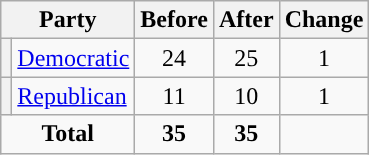<table class="wikitable" style="text-align:center;">
<tr>
<th colspan="2">Party</th>
<th>Before</th>
<th>After</th>
<th>Change</th>
</tr>
<tr>
<th style="background-color:"></th>
<td style="text-align:left;"><a href='#'>Democratic</a></td>
<td>24</td>
<td>25</td>
<td> 1</td>
</tr>
<tr>
<th style="background-color:"></th>
<td style="text-align:left;"><a href='#'>Republican</a></td>
<td>11</td>
<td>10</td>
<td> 1</td>
</tr>
<tr>
<td colspan="2"><strong>Total</strong></td>
<td><strong>35</strong></td>
<td><strong>35</strong></td>
<td></td>
</tr>
</table>
